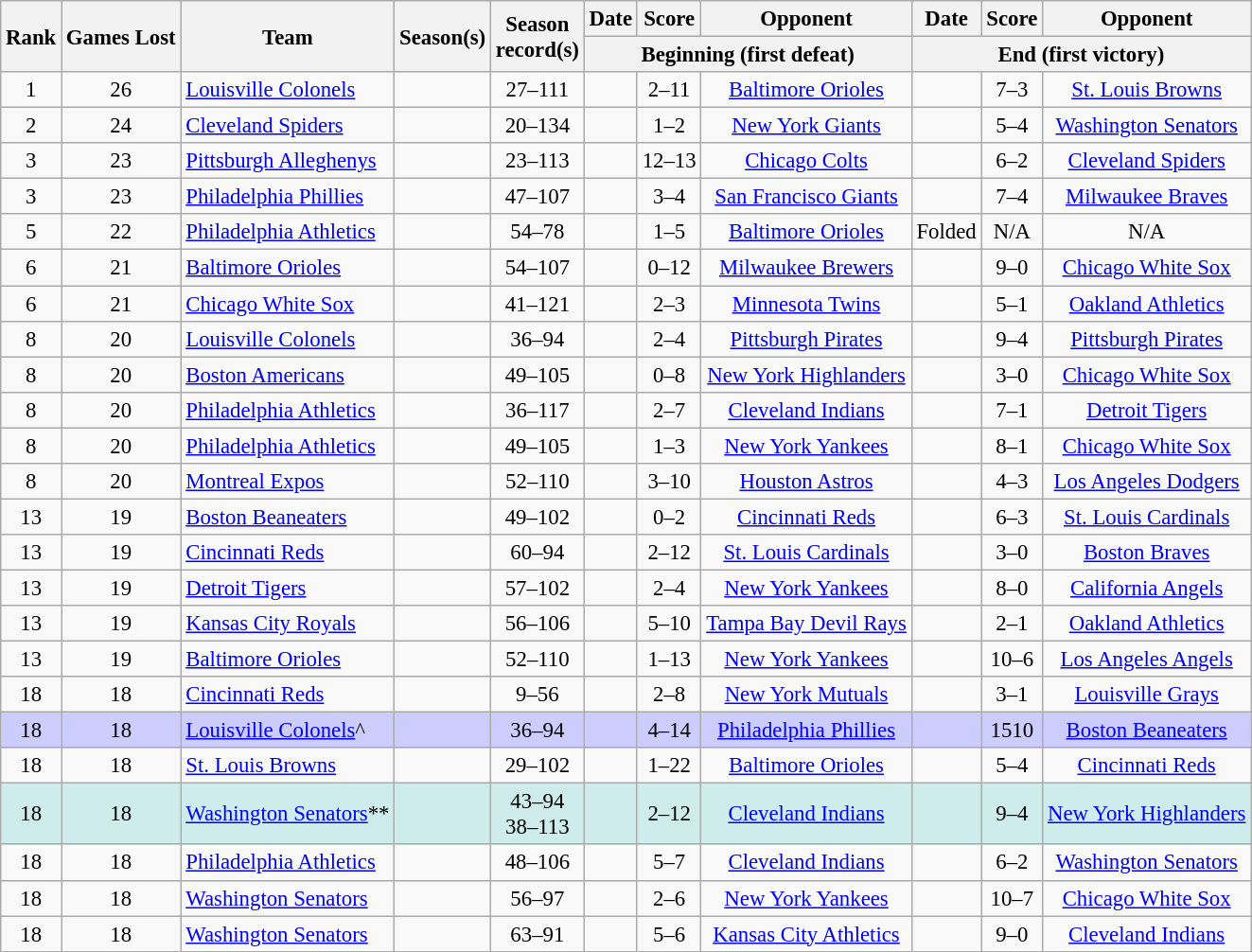<table class="wikitable sortable" style="text-align:center; font-size:95%">
<tr>
<th rowspan="2">Rank</th>
<th rowspan="2">Games Lost</th>
<th rowspan="2">Team</th>
<th rowspan="2">Season(s)</th>
<th rowspan="2">Season<br>record(s)</th>
<th>Date</th>
<th class="unsortable">Score</th>
<th>Opponent</th>
<th>Date</th>
<th class="unsortable">Score</th>
<th>Opponent</th>
</tr>
<tr class="unsortable">
<th colspan="3">Beginning (first defeat)</th>
<th colspan="3">End (first victory)</th>
</tr>
<tr>
<td>1</td>
<td>26</td>
<td style="text-align:left;"><a href='#'>Louisville Colonels</a></td>
<td></td>
<td>27–111</td>
<td></td>
<td>2–11</td>
<td><a href='#'>Baltimore Orioles</a></td>
<td></td>
<td>7–3</td>
<td><a href='#'>St. Louis Browns</a></td>
</tr>
<tr>
<td>2</td>
<td>24</td>
<td style="text-align:left;"><a href='#'>Cleveland Spiders</a></td>
<td></td>
<td>20–134</td>
<td></td>
<td>1–2</td>
<td><a href='#'>New York Giants</a></td>
<td></td>
<td>5–4</td>
<td><a href='#'>Washington Senators</a></td>
</tr>
<tr>
<td>3 </td>
<td>23</td>
<td style="text-align:left;"><a href='#'>Pittsburgh Alleghenys</a></td>
<td></td>
<td>23–113</td>
<td></td>
<td>12–13</td>
<td><a href='#'>Chicago Colts</a></td>
<td></td>
<td>6–2</td>
<td><a href='#'>Cleveland Spiders</a></td>
</tr>
<tr>
<td>3 </td>
<td>23</td>
<td style="text-align:left;"><a href='#'>Philadelphia Phillies</a></td>
<td></td>
<td>47–107</td>
<td></td>
<td>3–4</td>
<td><a href='#'>San Francisco Giants</a></td>
<td></td>
<td>7–4</td>
<td><a href='#'>Milwaukee Braves</a></td>
</tr>
<tr>
<td>5</td>
<td>22</td>
<td style="text-align:left;"><a href='#'>Philadelphia Athletics</a></td>
<td></td>
<td>54–78</td>
<td></td>
<td>1–5</td>
<td><a href='#'>Baltimore Orioles</a></td>
<td>Folded</td>
<td>N/A</td>
<td>N/A</td>
</tr>
<tr>
<td>6 </td>
<td>21</td>
<td style="text-align:left;"><a href='#'>Baltimore Orioles</a></td>
<td></td>
<td>54–107</td>
<td></td>
<td>0–12</td>
<td><a href='#'>Milwaukee Brewers</a></td>
<td></td>
<td>9–0</td>
<td><a href='#'>Chicago White Sox</a></td>
</tr>
<tr>
<td>6 </td>
<td>21</td>
<td style="text-align:left;"><a href='#'>Chicago White Sox</a></td>
<td></td>
<td>41–121</td>
<td></td>
<td>2–3</td>
<td><a href='#'>Minnesota Twins</a></td>
<td></td>
<td>5–1</td>
<td><a href='#'>Oakland Athletics</a></td>
</tr>
<tr>
<td>8 </td>
<td>20</td>
<td style="text-align:left;"><a href='#'>Louisville Colonels</a></td>
<td></td>
<td>36–94</td>
<td></td>
<td>2–4</td>
<td><a href='#'>Pittsburgh Pirates</a></td>
<td></td>
<td>9–4</td>
<td><a href='#'>Pittsburgh Pirates</a></td>
</tr>
<tr>
<td>8 </td>
<td>20</td>
<td style="text-align:left;"><a href='#'>Boston Americans</a></td>
<td></td>
<td>49–105</td>
<td></td>
<td>0–8</td>
<td><a href='#'>New York Highlanders</a></td>
<td></td>
<td>3–0</td>
<td><a href='#'>Chicago White Sox</a></td>
</tr>
<tr>
<td>8 </td>
<td>20</td>
<td style="text-align:left;"><a href='#'>Philadelphia Athletics</a></td>
<td></td>
<td>36–117</td>
<td></td>
<td>2–7</td>
<td><a href='#'>Cleveland Indians</a></td>
<td></td>
<td>7–1</td>
<td><a href='#'>Detroit Tigers</a></td>
</tr>
<tr>
<td>8 </td>
<td>20</td>
<td style="text-align:left;"><a href='#'>Philadelphia Athletics</a></td>
<td></td>
<td>49–105</td>
<td></td>
<td>1–3</td>
<td><a href='#'>New York Yankees</a></td>
<td></td>
<td>8–1</td>
<td><a href='#'>Chicago White Sox</a></td>
</tr>
<tr>
<td>8 </td>
<td>20</td>
<td style="text-align:left;"><a href='#'>Montreal Expos</a></td>
<td></td>
<td>52–110</td>
<td></td>
<td>3–10</td>
<td><a href='#'>Houston Astros</a></td>
<td></td>
<td>4–3</td>
<td><a href='#'>Los Angeles Dodgers</a></td>
</tr>
<tr>
<td>13 </td>
<td>19</td>
<td style="text-align:left;"><a href='#'>Boston Beaneaters</a></td>
<td></td>
<td>49–102</td>
<td></td>
<td>0–2</td>
<td><a href='#'>Cincinnati Reds</a></td>
<td></td>
<td>6–3</td>
<td><a href='#'>St. Louis Cardinals</a></td>
</tr>
<tr>
<td>13 </td>
<td>19</td>
<td style="text-align:left;"><a href='#'>Cincinnati Reds</a></td>
<td></td>
<td>60–94</td>
<td></td>
<td>2–12</td>
<td><a href='#'>St. Louis Cardinals</a></td>
<td></td>
<td>3–0</td>
<td><a href='#'>Boston Braves</a></td>
</tr>
<tr>
<td>13 </td>
<td>19</td>
<td style="text-align:left;"><a href='#'>Detroit Tigers</a></td>
<td></td>
<td>57–102</td>
<td></td>
<td>2–4</td>
<td><a href='#'>New York Yankees</a></td>
<td></td>
<td>8–0</td>
<td><a href='#'>California Angels</a></td>
</tr>
<tr>
<td>13 </td>
<td>19</td>
<td style="text-align:left;"><a href='#'>Kansas City Royals</a></td>
<td></td>
<td>56–106</td>
<td></td>
<td>5–10</td>
<td><a href='#'>Tampa Bay Devil Rays</a></td>
<td></td>
<td>2–1</td>
<td><a href='#'>Oakland Athletics</a></td>
</tr>
<tr>
<td>13 </td>
<td>19</td>
<td style="text-align:left;"><a href='#'>Baltimore Orioles</a></td>
<td></td>
<td>52–110</td>
<td></td>
<td>1–13</td>
<td><a href='#'>New York Yankees</a></td>
<td></td>
<td>10–6</td>
<td><a href='#'>Los Angeles Angels</a></td>
</tr>
<tr>
<td>18 </td>
<td>18</td>
<td style="text-align:left;"><a href='#'>Cincinnati Reds</a></td>
<td></td>
<td>9–56</td>
<td></td>
<td>2–8</td>
<td><a href='#'>New York Mutuals</a></td>
<td></td>
<td>3–1</td>
<td><a href='#'>Louisville Grays</a></td>
</tr>
<tr style="background:#ccf;">
<td>18 </td>
<td>18</td>
<td style="text-align:left;"><a href='#'>Louisville Colonels</a>^</td>
<td></td>
<td>36–94</td>
<td></td>
<td>4–14</td>
<td><a href='#'>Philadelphia Phillies</a></td>
<td></td>
<td>1510</td>
<td><a href='#'>Boston Beaneaters</a></td>
</tr>
<tr>
<td>18 </td>
<td>18</td>
<td style="text-align:left;"><a href='#'>St. Louis Browns</a></td>
<td></td>
<td>29–102</td>
<td></td>
<td>1–22</td>
<td><a href='#'>Baltimore Orioles</a></td>
<td></td>
<td>5–4</td>
<td><a href='#'>Cincinnati Reds</a></td>
</tr>
<tr bgcolor="#cfecec">
<td>18 </td>
<td>18</td>
<td style="text-align:left;"><a href='#'>Washington Senators</a>**</td>
<td data-sort-value=1903><br></td>
<td>43–94<br>38–113</td>
<td></td>
<td>2–12</td>
<td><a href='#'>Cleveland Indians</a></td>
<td></td>
<td>9–4</td>
<td><a href='#'>New York Highlanders</a></td>
</tr>
<tr>
<td>18 </td>
<td>18</td>
<td style="text-align:left;"><a href='#'>Philadelphia Athletics</a></td>
<td></td>
<td>48–106</td>
<td></td>
<td>5–7</td>
<td><a href='#'>Cleveland Indians</a></td>
<td></td>
<td>6–2</td>
<td><a href='#'>Washington Senators</a></td>
</tr>
<tr>
<td>18 </td>
<td>18</td>
<td style="text-align:left;"><a href='#'>Washington Senators</a></td>
<td></td>
<td>56–97</td>
<td></td>
<td>2–6</td>
<td><a href='#'>New York Yankees</a></td>
<td></td>
<td>10–7</td>
<td><a href='#'>Chicago White Sox</a></td>
</tr>
<tr>
<td>18 </td>
<td>18</td>
<td style="text-align:left;"><a href='#'>Washington Senators</a></td>
<td></td>
<td>63–91</td>
<td></td>
<td>5–6 </td>
<td><a href='#'>Kansas City Athletics</a></td>
<td></td>
<td>9–0</td>
<td><a href='#'>Cleveland Indians</a></td>
</tr>
</table>
